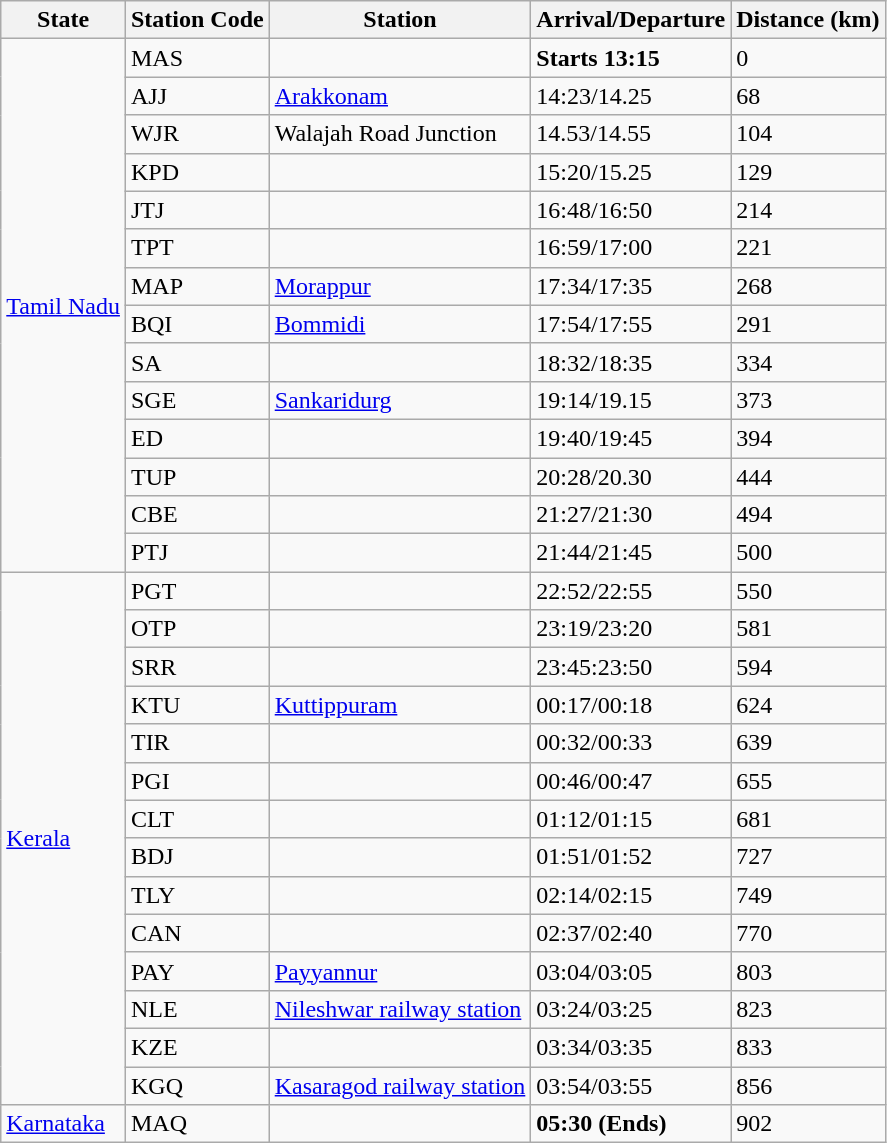<table class="wikitable">
<tr>
<th>State</th>
<th>Station Code</th>
<th>Station</th>
<th>Arrival/Departure</th>
<th>Distance (km)</th>
</tr>
<tr>
<td rowspan=14><a href='#'>Tamil Nadu</a></td>
<td>MAS</td>
<td></td>
<td><strong>Starts 13:15</strong></td>
<td>0</td>
</tr>
<tr>
<td>AJJ</td>
<td><a href='#'>Arakkonam</a></td>
<td>14:23/14.25</td>
<td>68</td>
</tr>
<tr>
<td>WJR</td>
<td>Walajah Road Junction</td>
<td>14.53/14.55</td>
<td>104</td>
</tr>
<tr>
<td>KPD</td>
<td></td>
<td>15:20/15.25</td>
<td>129</td>
</tr>
<tr>
<td>JTJ</td>
<td></td>
<td>16:48/16:50</td>
<td>214</td>
</tr>
<tr>
<td>TPT</td>
<td></td>
<td>16:59/17:00</td>
<td>221</td>
</tr>
<tr>
<td>MAP</td>
<td><a href='#'>Morappur</a></td>
<td>17:34/17:35</td>
<td>268</td>
</tr>
<tr>
<td>BQI</td>
<td><a href='#'>Bommidi</a></td>
<td>17:54/17:55</td>
<td>291</td>
</tr>
<tr>
<td>SA</td>
<td></td>
<td>18:32/18:35</td>
<td>334</td>
</tr>
<tr>
<td>SGE</td>
<td><a href='#'>Sankaridurg</a></td>
<td>19:14/19.15</td>
<td>373</td>
</tr>
<tr>
<td>ED</td>
<td></td>
<td>19:40/19:45</td>
<td>394</td>
</tr>
<tr>
<td>TUP</td>
<td></td>
<td>20:28/20.30</td>
<td>444</td>
</tr>
<tr>
<td>CBE</td>
<td></td>
<td>21:27/21:30</td>
<td>494</td>
</tr>
<tr>
<td>PTJ</td>
<td></td>
<td>21:44/21:45</td>
<td>500</td>
</tr>
<tr>
<td rowspan=14><a href='#'>Kerala</a></td>
<td>PGT</td>
<td></td>
<td>22:52/22:55</td>
<td>550</td>
</tr>
<tr>
<td>OTP</td>
<td></td>
<td>23:19/23:20</td>
<td>581</td>
</tr>
<tr>
<td>SRR</td>
<td></td>
<td>23:45:23:50</td>
<td>594</td>
</tr>
<tr>
<td>KTU</td>
<td><a href='#'>Kuttippuram</a></td>
<td>00:17/00:18</td>
<td>624</td>
</tr>
<tr>
<td>TIR</td>
<td></td>
<td>00:32/00:33</td>
<td>639</td>
</tr>
<tr>
<td>PGI</td>
<td></td>
<td>00:46/00:47</td>
<td>655</td>
</tr>
<tr>
<td>CLT</td>
<td></td>
<td>01:12/01:15</td>
<td>681</td>
</tr>
<tr>
<td>BDJ</td>
<td></td>
<td>01:51/01:52</td>
<td>727</td>
</tr>
<tr>
<td>TLY</td>
<td></td>
<td>02:14/02:15</td>
<td>749</td>
</tr>
<tr>
<td>CAN</td>
<td></td>
<td>02:37/02:40</td>
<td>770</td>
</tr>
<tr>
<td>PAY</td>
<td><a href='#'>Payyannur</a></td>
<td>03:04/03:05</td>
<td>803</td>
</tr>
<tr>
<td>NLE</td>
<td><a href='#'>Nileshwar railway station</a></td>
<td>03:24/03:25</td>
<td>823</td>
</tr>
<tr>
<td>KZE</td>
<td></td>
<td>03:34/03:35</td>
<td>833</td>
</tr>
<tr>
<td>KGQ</td>
<td><a href='#'>Kasaragod railway station</a></td>
<td>03:54/03:55</td>
<td>856</td>
</tr>
<tr>
<td rowspan=1><a href='#'>Karnataka</a></td>
<td>MAQ</td>
<td></td>
<td><strong>05:30 (Ends)</strong></td>
<td>902</td>
</tr>
</table>
